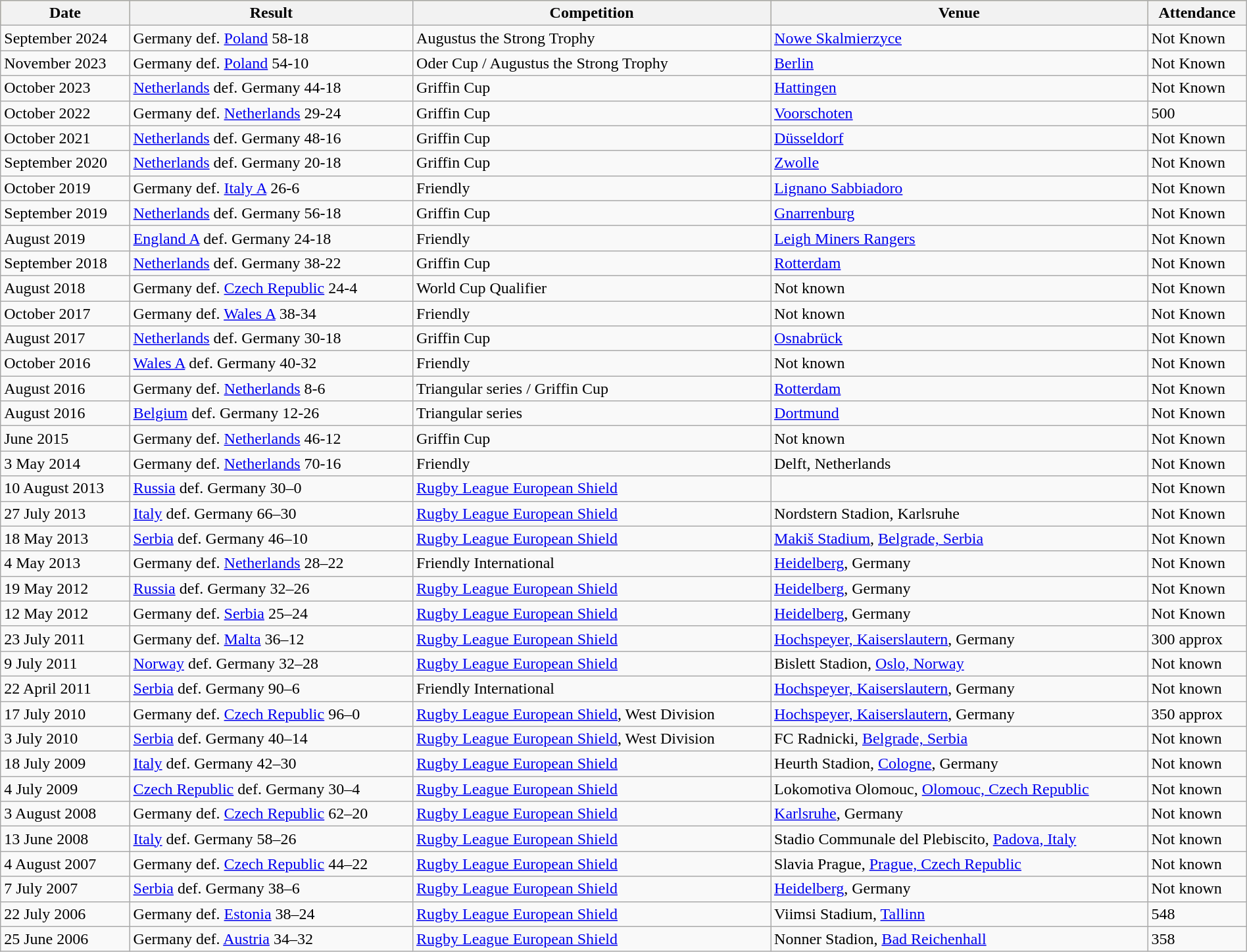<table class="wikitable" style="width:100%;">
<tr style="background:#bdb76b;">
<th>Date</th>
<th>Result</th>
<th>Competition</th>
<th>Venue</th>
<th>Attendance</th>
</tr>
<tr>
<td>September 2024</td>
<td>Germany def. <a href='#'>Poland</a> 58-18</td>
<td>Augustus the Strong Trophy</td>
<td><a href='#'>Nowe Skalmierzyce</a></td>
<td>Not Known</td>
</tr>
<tr>
<td>November 2023</td>
<td>Germany def. <a href='#'>Poland</a> 54-10</td>
<td>Oder Cup / Augustus the Strong Trophy</td>
<td><a href='#'>Berlin</a></td>
<td>Not Known</td>
</tr>
<tr>
<td>October 2023</td>
<td><a href='#'>Netherlands</a> def. Germany 44-18</td>
<td>Griffin Cup</td>
<td><a href='#'>Hattingen</a></td>
<td>Not Known</td>
</tr>
<tr>
<td>October 2022</td>
<td>Germany def. <a href='#'>Netherlands</a> 29-24</td>
<td>Griffin Cup</td>
<td><a href='#'>Voorschoten</a></td>
<td>500</td>
</tr>
<tr>
<td>October 2021</td>
<td><a href='#'>Netherlands</a> def. Germany 48-16</td>
<td>Griffin Cup</td>
<td><a href='#'>Düsseldorf</a></td>
<td>Not Known</td>
</tr>
<tr>
<td>September 2020</td>
<td><a href='#'>Netherlands</a> def. Germany 20-18</td>
<td>Griffin Cup</td>
<td><a href='#'>Zwolle</a></td>
<td>Not Known</td>
</tr>
<tr>
<td>October 2019</td>
<td>Germany def. <a href='#'>Italy A</a> 26-6</td>
<td>Friendly</td>
<td><a href='#'>Lignano Sabbiadoro</a></td>
<td>Not Known</td>
</tr>
<tr>
<td>September 2019</td>
<td><a href='#'>Netherlands</a> def. Germany 56-18</td>
<td>Griffin Cup</td>
<td><a href='#'>Gnarrenburg</a></td>
<td>Not Known</td>
</tr>
<tr>
<td>August 2019</td>
<td><a href='#'>England A</a> def. Germany 24-18</td>
<td>Friendly</td>
<td><a href='#'>Leigh Miners Rangers</a></td>
<td>Not Known</td>
</tr>
<tr>
<td>September 2018</td>
<td><a href='#'>Netherlands</a> def. Germany 38-22</td>
<td>Griffin Cup</td>
<td><a href='#'>Rotterdam</a></td>
<td>Not Known</td>
</tr>
<tr>
<td>August 2018</td>
<td>Germany def. <a href='#'>Czech Republic</a> 24-4</td>
<td>World Cup Qualifier</td>
<td>Not known</td>
<td>Not Known</td>
</tr>
<tr>
<td>October 2017</td>
<td>Germany def. <a href='#'>Wales A</a>      38-34</td>
<td>Friendly</td>
<td>Not known</td>
<td>Not Known</td>
</tr>
<tr>
<td>August 2017</td>
<td><a href='#'>Netherlands</a> def. Germany 30-18</td>
<td>Griffin Cup</td>
<td><a href='#'>Osnabrück</a></td>
<td>Not Known</td>
</tr>
<tr>
<td>October 2016</td>
<td><a href='#'>Wales A</a> def. Germany 40-32</td>
<td>Friendly</td>
<td>Not known</td>
<td>Not Known</td>
</tr>
<tr>
<td>August 2016</td>
<td>Germany def. <a href='#'>Netherlands</a> 8-6</td>
<td>Triangular series / Griffin Cup</td>
<td><a href='#'>Rotterdam</a></td>
<td>Not Known</td>
</tr>
<tr>
<td>August 2016</td>
<td><a href='#'>Belgium</a> def. Germany 12-26</td>
<td>Triangular series</td>
<td><a href='#'>Dortmund</a></td>
<td>Not Known</td>
</tr>
<tr>
<td>June 2015</td>
<td>Germany def. <a href='#'>Netherlands</a> 46-12</td>
<td>Griffin Cup</td>
<td>Not known</td>
<td>Not Known</td>
</tr>
<tr>
<td>3 May 2014</td>
<td>Germany def. <a href='#'>Netherlands</a> 70-16</td>
<td>Friendly</td>
<td>Delft, Netherlands</td>
<td>Not Known</td>
</tr>
<tr>
<td>10 August 2013</td>
<td><a href='#'>Russia</a> def. Germany 30–0</td>
<td><a href='#'>Rugby League European Shield</a></td>
<td></td>
<td>Not Known</td>
</tr>
<tr>
<td>27 July 2013</td>
<td><a href='#'>Italy</a> def. Germany 66–30</td>
<td><a href='#'>Rugby League European Shield</a></td>
<td>Nordstern Stadion, Karlsruhe</td>
<td>Not Known</td>
</tr>
<tr>
<td>18 May 2013</td>
<td><a href='#'>Serbia</a> def. Germany 46–10</td>
<td><a href='#'>Rugby League European Shield</a></td>
<td><a href='#'>Makiš Stadium</a>, <a href='#'>Belgrade, Serbia</a></td>
<td>Not Known</td>
</tr>
<tr>
<td>4 May 2013</td>
<td>Germany def. <a href='#'>Netherlands</a> 28–22</td>
<td>Friendly International</td>
<td><a href='#'>Heidelberg</a>, Germany</td>
<td>Not Known</td>
</tr>
<tr>
<td>19 May 2012</td>
<td><a href='#'>Russia</a> def. Germany 32–26</td>
<td><a href='#'>Rugby League European Shield</a></td>
<td><a href='#'>Heidelberg</a>, Germany</td>
<td>Not Known</td>
</tr>
<tr>
<td>12 May 2012</td>
<td>Germany def. <a href='#'>Serbia</a> 25–24</td>
<td><a href='#'>Rugby League European Shield</a></td>
<td><a href='#'>Heidelberg</a>, Germany</td>
<td>Not Known</td>
</tr>
<tr>
<td>23 July 2011</td>
<td>Germany def. <a href='#'>Malta</a> 36–12</td>
<td><a href='#'>Rugby League European Shield</a></td>
<td><a href='#'>Hochspeyer, Kaiserslautern</a>, Germany</td>
<td>300 approx</td>
</tr>
<tr>
<td>9 July 2011</td>
<td><a href='#'>Norway</a> def. Germany 32–28</td>
<td><a href='#'>Rugby League European Shield</a></td>
<td>Bislett Stadion, <a href='#'>Oslo, Norway</a></td>
<td>Not known</td>
</tr>
<tr>
<td>22 April 2011</td>
<td><a href='#'>Serbia</a> def. Germany 90–6</td>
<td>Friendly International</td>
<td><a href='#'>Hochspeyer, Kaiserslautern</a>, Germany</td>
<td>Not known</td>
</tr>
<tr>
<td>17 July 2010</td>
<td>Germany def. <a href='#'>Czech Republic</a> 96–0</td>
<td><a href='#'>Rugby League European Shield</a>, West Division</td>
<td><a href='#'>Hochspeyer, Kaiserslautern</a>, Germany</td>
<td>350 approx</td>
</tr>
<tr>
<td>3 July 2010</td>
<td><a href='#'>Serbia</a> def. Germany 40–14</td>
<td><a href='#'>Rugby League European Shield</a>, West Division</td>
<td>FC Radnicki, <a href='#'>Belgrade, Serbia</a></td>
<td>Not known</td>
</tr>
<tr>
<td>18 July 2009</td>
<td><a href='#'>Italy</a> def. Germany 42–30</td>
<td><a href='#'>Rugby League European Shield</a></td>
<td>Heurth Stadion, <a href='#'>Cologne</a>, Germany</td>
<td>Not known</td>
</tr>
<tr>
<td>4 July 2009</td>
<td><a href='#'>Czech Republic</a> def. Germany 30–4</td>
<td><a href='#'>Rugby League European Shield</a></td>
<td>Lokomotiva Olomouc, <a href='#'>Olomouc, Czech Republic</a></td>
<td>Not known</td>
</tr>
<tr>
<td>3 August 2008</td>
<td>Germany def. <a href='#'>Czech Republic</a> 62–20</td>
<td><a href='#'>Rugby League European Shield</a></td>
<td><a href='#'>Karlsruhe</a>, Germany</td>
<td>Not known</td>
</tr>
<tr>
<td>13 June 2008</td>
<td><a href='#'>Italy</a> def. Germany 58–26</td>
<td><a href='#'>Rugby League European Shield</a></td>
<td>Stadio Communale del Plebiscito, <a href='#'>Padova, Italy</a></td>
<td>Not known</td>
</tr>
<tr>
<td>4 August 2007</td>
<td>Germany def. <a href='#'>Czech Republic</a> 44–22</td>
<td><a href='#'>Rugby League European Shield</a></td>
<td>Slavia Prague, <a href='#'>Prague, Czech Republic</a></td>
<td>Not known</td>
</tr>
<tr>
<td>7 July 2007</td>
<td><a href='#'>Serbia</a> def. Germany 38–6</td>
<td><a href='#'>Rugby League European Shield</a></td>
<td><a href='#'>Heidelberg</a>, Germany</td>
<td>Not known</td>
</tr>
<tr>
<td>22 July 2006</td>
<td>Germany def. <a href='#'>Estonia</a> 38–24</td>
<td><a href='#'>Rugby League European Shield</a></td>
<td>Viimsi Stadium, <a href='#'>Tallinn</a></td>
<td>548</td>
</tr>
<tr>
<td>25 June 2006</td>
<td>Germany def. <a href='#'>Austria</a> 34–32</td>
<td><a href='#'>Rugby League European Shield</a></td>
<td>Nonner Stadion, <a href='#'>Bad Reichenhall</a></td>
<td>358</td>
</tr>
</table>
